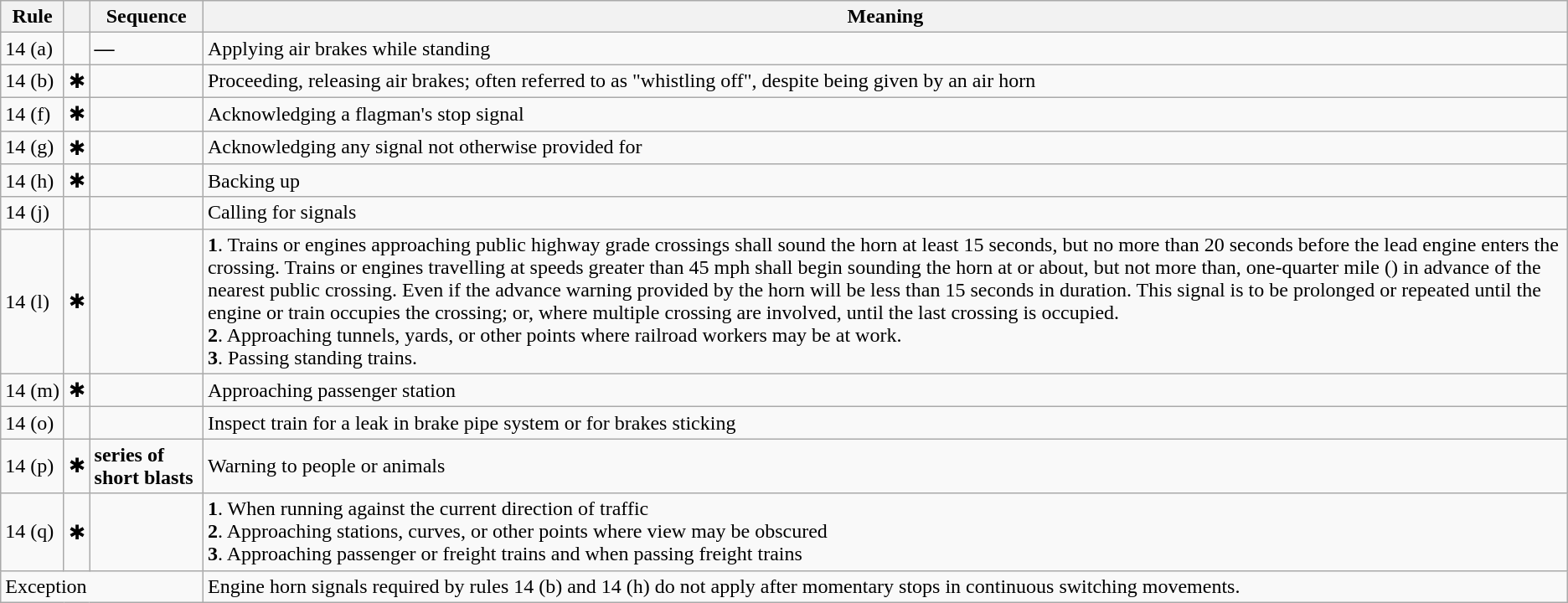<table class="wikitable">
<tr>
<th>Rule</th>
<th></th>
<th>Sequence</th>
<th>Meaning</th>
</tr>
<tr>
<td>14 (a)</td>
<td></td>
<td><strong>—</strong></td>
<td>Applying air brakes while standing</td>
</tr>
<tr>
<td>14 (b)</td>
<td>✱</td>
<td></td>
<td>Proceeding, releasing air brakes; often referred to as "whistling off", despite being given by an air horn</td>
</tr>
<tr ,>
<td>14 (f)</td>
<td>✱</td>
<td></td>
<td>Acknowledging a flagman's stop signal</td>
</tr>
<tr>
<td>14 (g)</td>
<td>✱</td>
<td></td>
<td>Acknowledging any signal not otherwise provided for</td>
</tr>
<tr>
<td>14 (h)</td>
<td>✱</td>
<td></td>
<td>Backing up</td>
</tr>
<tr>
<td>14 (j)</td>
<td></td>
<td></td>
<td>Calling for signals</td>
</tr>
<tr>
<td>14 (l)</td>
<td>✱</td>
<td></td>
<td><strong>1</strong>. Trains or engines approaching public highway grade crossings shall sound the horn at least 15 seconds, but no more than 20 seconds before the lead engine enters the crossing. Trains or engines travelling at speeds greater than 45 mph shall begin sounding the horn at or about, but not more than, one-quarter mile () in advance of the nearest public crossing. Even if the advance warning provided by the horn will be less than 15 seconds in duration. This signal is to be prolonged or repeated until the engine or train occupies the crossing; or, where multiple crossing are involved, until the last crossing is occupied.<br><strong>2</strong>. Approaching tunnels, yards, or other points where railroad workers may be at work.<br><strong>3</strong>. Passing standing trains.</td>
</tr>
<tr>
<td>14 (m)</td>
<td>✱</td>
<td></td>
<td>Approaching passenger station</td>
</tr>
<tr>
<td>14 (o)</td>
<td></td>
<td></td>
<td>Inspect train for a leak in brake pipe system or for brakes sticking</td>
</tr>
<tr>
<td>14 (p)</td>
<td>✱</td>
<td><strong>series of short blasts</strong></td>
<td>Warning to people or animals</td>
</tr>
<tr>
<td>14 (q)</td>
<td>✱</td>
<td></td>
<td><strong>1</strong>. When running against the current direction of traffic<br><strong>2</strong>. Approaching stations, curves, or other points where view may be obscured<br><strong>3</strong>. Approaching passenger or freight trains and when passing freight trains</td>
</tr>
<tr>
<td colspan="3">Exception</td>
<td>Engine horn signals required by rules 14 (b) and 14 (h) do not apply after momentary stops in continuous switching movements.</td>
</tr>
</table>
